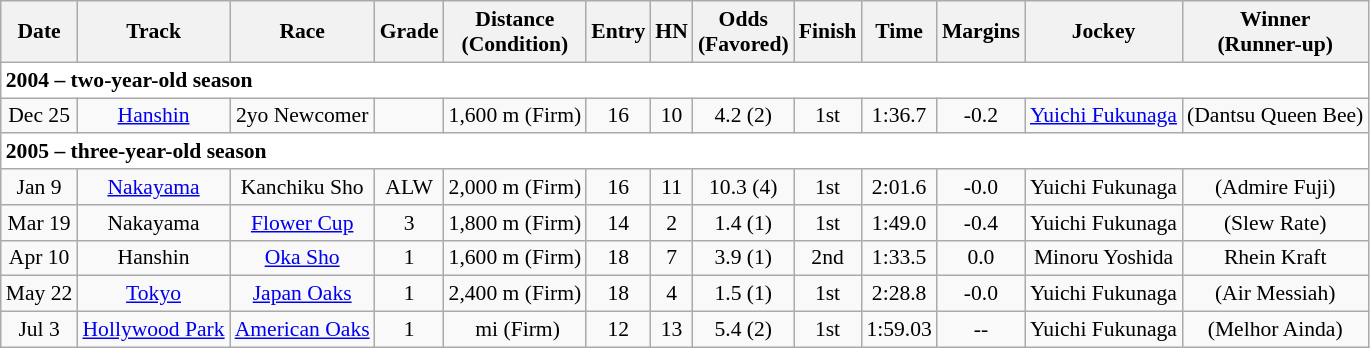<table class="wikitable" style="border-collapse: collapse; font-size: 90%; text-align: center; white-space: nowrap">
<tr>
<th>Date</th>
<th>Track</th>
<th>Race</th>
<th>Grade</th>
<th>Distance<br>(Condition)</th>
<th>Entry</th>
<th>HN</th>
<th>Odds<br>(Favored)</th>
<th>Finish</th>
<th>Time</th>
<th>Margins</th>
<th>Jockey</th>
<th>Winner<br>(Runner-up)</th>
</tr>
<tr style="background-color:white">
<td colspan="13" align="left"><strong>2004 – two-year-old season</strong></td>
</tr>
<tr>
<td>Dec 25</td>
<td><a href='#'>Hanshin</a></td>
<td>2yo Newcomer</td>
<td></td>
<td>1,600 m (Firm)</td>
<td>16</td>
<td>10</td>
<td>4.2 (2)</td>
<td><span>1st</span></td>
<td>1:36.7</td>
<td>-0.2</td>
<td><a href='#'>Yuichi Fukunaga</a></td>
<td>(Dantsu Queen Bee)</td>
</tr>
<tr style="background-color:white">
<td colspan="13" align="left"><strong>2005 – three-year-old season</strong></td>
</tr>
<tr>
<td>Jan 9</td>
<td><a href='#'>Nakayama</a></td>
<td>Kanchiku Sho</td>
<td>ALW</td>
<td>2,000 m (Firm)</td>
<td>16</td>
<td>11</td>
<td>10.3 (4)</td>
<td><span>1st</span></td>
<td>2:01.6</td>
<td>-0.0</td>
<td>Yuichi Fukunaga</td>
<td>(Admire Fuji)</td>
</tr>
<tr>
<td>Mar 19</td>
<td>Nakayama</td>
<td><a href='#'>Flower Cup</a></td>
<td>3</td>
<td>1,800 m (Firm)</td>
<td>14</td>
<td>2</td>
<td>1.4 (1)</td>
<td><span>1st</span></td>
<td>1:49.0</td>
<td>-0.4</td>
<td>Yuichi Fukunaga</td>
<td>(Slew Rate)</td>
</tr>
<tr>
<td>Apr 10</td>
<td>Hanshin</td>
<td><a href='#'>Oka Sho</a></td>
<td>1</td>
<td>1,600 m (Firm)</td>
<td>18</td>
<td>7</td>
<td>3.9 (1)</td>
<td><span>2nd</span></td>
<td>1:33.5</td>
<td>0.0</td>
<td>Minoru Yoshida</td>
<td>Rhein Kraft</td>
</tr>
<tr>
<td>May 22</td>
<td><a href='#'>Tokyo</a></td>
<td><a href='#'>Japan Oaks</a></td>
<td>1</td>
<td>2,400 m (Firm)</td>
<td>18</td>
<td>4</td>
<td>1.5 (1)</td>
<td><span>1st</span></td>
<td>2:28.8</td>
<td>-0.0</td>
<td>Yuichi Fukunaga</td>
<td>(Air Messiah)</td>
</tr>
<tr>
<td>Jul 3</td>
<td><a href='#'>Hollywood Park</a></td>
<td><a href='#'>American Oaks</a></td>
<td>1</td>
<td> mi (Firm)</td>
<td>12</td>
<td>13</td>
<td>5.4 (2)</td>
<td><span>1st</span></td>
<td>1:59.03</td>
<td>--</td>
<td>Yuichi Fukunaga</td>
<td>(Melhor Ainda)</td>
</tr>
</table>
